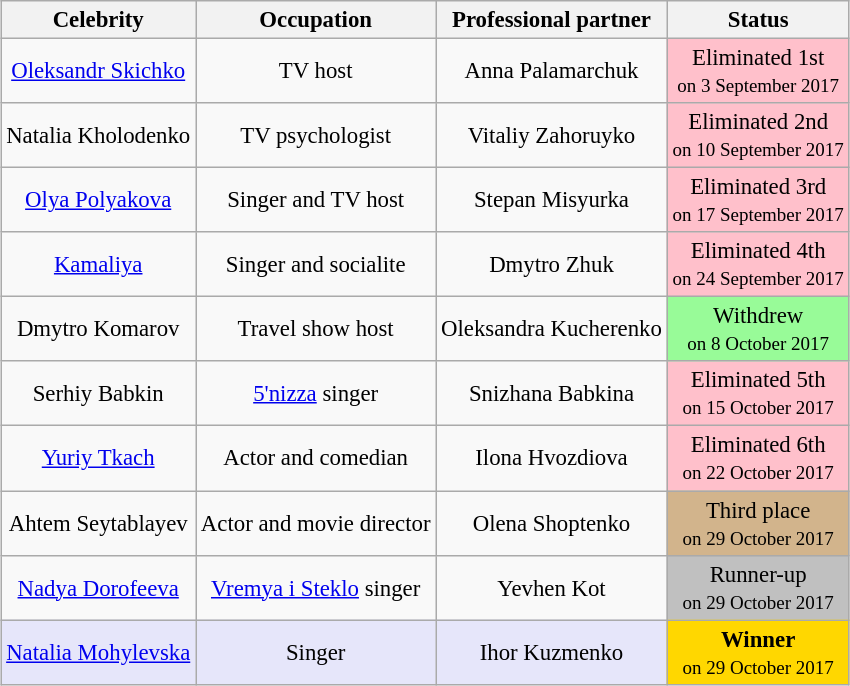<table class="wikitable sortable" style="margin:auto; text-align:center; font-size:95%;">
<tr>
<th>Celebrity</th>
<th>Occupation</th>
<th>Professional partner</th>
<th>Status</th>
</tr>
<tr>
<td><a href='#'>Oleksandr Skichko</a></td>
<td>TV host</td>
<td>Anna Palamarchuk</td>
<td style="background:pink;">Eliminated 1st<br><small>on 3 September 2017</small></td>
</tr>
<tr>
<td>Natalia Kholodenko</td>
<td>TV psychologist</td>
<td>Vitaliy Zahoruyko</td>
<td style="background:pink;">Eliminated 2nd<br><small>on 10 September 2017</small></td>
</tr>
<tr>
<td><a href='#'>Olya Polyakova</a></td>
<td>Singer and TV host</td>
<td>Stepan Misyurka</td>
<td style="background:pink;">Eliminated 3rd<br><small>on 17 September 2017</small></td>
</tr>
<tr>
<td><a href='#'>Kamaliya</a></td>
<td>Singer and socialite</td>
<td>Dmytro Zhuk</td>
<td style="background:pink;">Eliminated 4th<br><small>on 24 September 2017</small></td>
</tr>
<tr>
<td>Dmytro Komarov</td>
<td>Travel show host</td>
<td>Oleksandra Kucherenko<br></td>
<td style="background:palegreen;">Withdrew<br><small>on 8 October 2017</small></td>
</tr>
<tr>
<td>Serhiy Babkin</td>
<td><a href='#'>5'nizza</a> singer</td>
<td>Snizhana Babkina<br></td>
<td style="background:pink;">Eliminated 5th<br><small>on 15 October 2017</small></td>
</tr>
<tr>
<td><a href='#'>Yuriy Tkach</a></td>
<td>Actor and comedian</td>
<td>Ilona Hvozdiova<br></td>
<td style="background:pink;">Eliminated 6th<br><small>on 22 October 2017</small></td>
</tr>
<tr>
<td>Ahtem Seytablayev</td>
<td>Actor and movie director</td>
<td>Olena Shoptenko<br></td>
<td style="background:tan;">Third place<br><small>on 29 October 2017</small></td>
</tr>
<tr>
<td><a href='#'>Nadya Dorofeeva</a></td>
<td><a href='#'>Vremya i Steklo</a> singer</td>
<td>Yevhen Kot<br></td>
<td style="background:silver;">Runner-up<br><small>on 29 October 2017</small></td>
</tr>
<tr>
<td style="background:lavender;"><a href='#'>Natalia Mohylevska</a></td>
<td style="background:lavender;">Singer</td>
<td style="background:lavender;">Ihor Kuzmenko<br></td>
<td style="background:gold;"><strong>Winner</strong><br><small>on 29 October 2017</small></td>
</tr>
</table>
